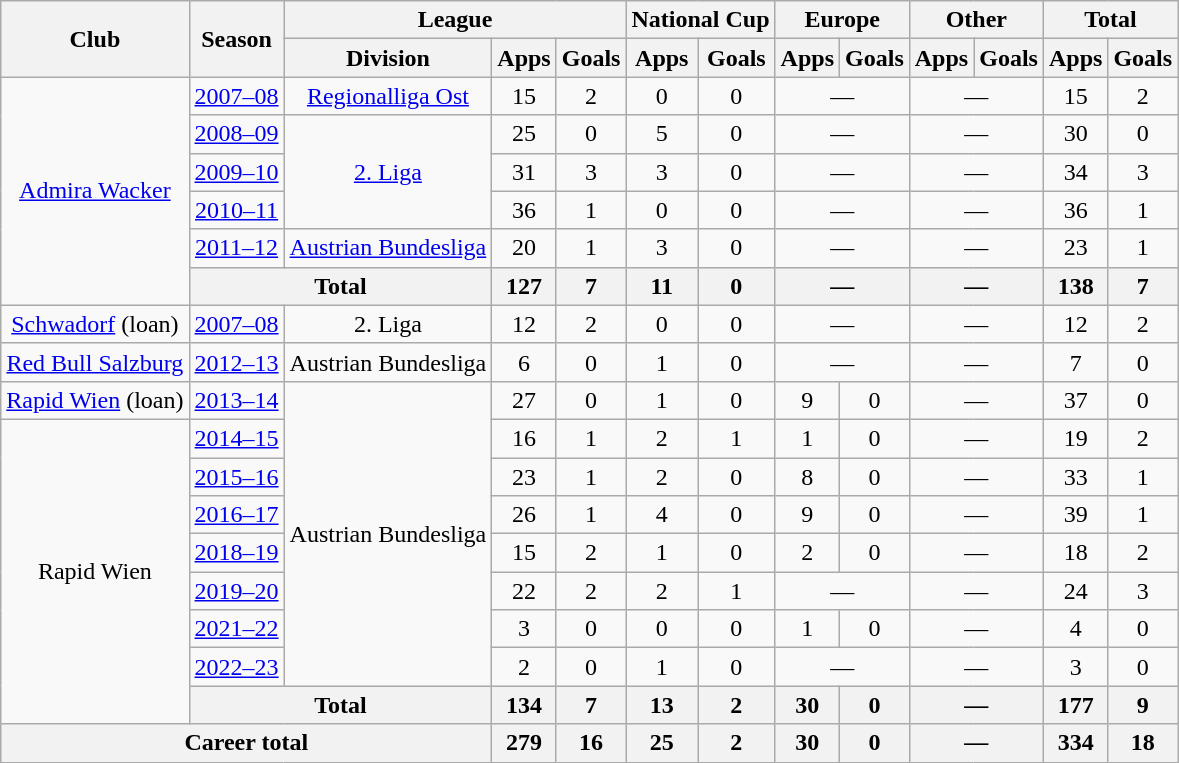<table class="wikitable" style="text-align:center">
<tr>
<th rowspan="2">Club</th>
<th rowspan="2">Season</th>
<th colspan="3">League</th>
<th colspan="2">National Cup</th>
<th colspan="2">Europe</th>
<th colspan="2">Other</th>
<th colspan="2">Total</th>
</tr>
<tr>
<th>Division</th>
<th>Apps</th>
<th>Goals</th>
<th>Apps</th>
<th>Goals</th>
<th>Apps</th>
<th>Goals</th>
<th>Apps</th>
<th>Goals</th>
<th>Apps</th>
<th>Goals</th>
</tr>
<tr>
<td rowspan="6"><a href='#'>Admira Wacker</a></td>
<td><a href='#'>2007–08</a></td>
<td><a href='#'>Regionalliga Ost</a></td>
<td>15</td>
<td>2</td>
<td>0</td>
<td>0</td>
<td colspan="2">—</td>
<td colspan="2">—</td>
<td>15</td>
<td>2</td>
</tr>
<tr>
<td><a href='#'>2008–09</a></td>
<td rowspan="3"><a href='#'>2. Liga</a></td>
<td>25</td>
<td>0</td>
<td>5</td>
<td>0</td>
<td colspan="2">—</td>
<td colspan="2">—</td>
<td>30</td>
<td>0</td>
</tr>
<tr>
<td><a href='#'>2009–10</a></td>
<td>31</td>
<td>3</td>
<td>3</td>
<td>0</td>
<td colspan="2">—</td>
<td colspan="2">—</td>
<td>34</td>
<td>3</td>
</tr>
<tr>
<td><a href='#'>2010–11</a></td>
<td>36</td>
<td>1</td>
<td>0</td>
<td>0</td>
<td colspan="2">—</td>
<td colspan="2">—</td>
<td>36</td>
<td>1</td>
</tr>
<tr>
<td><a href='#'>2011–12</a></td>
<td><a href='#'>Austrian Bundesliga</a></td>
<td>20</td>
<td>1</td>
<td>3</td>
<td>0</td>
<td colspan="2">—</td>
<td colspan="2">—</td>
<td>23</td>
<td>1</td>
</tr>
<tr>
<th colspan="2">Total</th>
<th>127</th>
<th>7</th>
<th>11</th>
<th>0</th>
<th colspan="2">—</th>
<th colspan="2">—</th>
<th>138</th>
<th>7</th>
</tr>
<tr>
<td><a href='#'>Schwadorf</a> (loan)</td>
<td><a href='#'>2007–08</a></td>
<td>2. Liga</td>
<td>12</td>
<td>2</td>
<td>0</td>
<td>0</td>
<td colspan="2">—</td>
<td colspan="2">—</td>
<td>12</td>
<td>2</td>
</tr>
<tr>
<td><a href='#'>Red Bull Salzburg</a></td>
<td><a href='#'>2012–13</a></td>
<td>Austrian Bundesliga</td>
<td>6</td>
<td>0</td>
<td>1</td>
<td>0</td>
<td colspan="2">—</td>
<td colspan="2">—</td>
<td>7</td>
<td>0</td>
</tr>
<tr>
<td><a href='#'>Rapid Wien</a> (loan)</td>
<td><a href='#'>2013–14</a></td>
<td rowspan="8">Austrian Bundesliga</td>
<td>27</td>
<td>0</td>
<td>1</td>
<td>0</td>
<td>9</td>
<td>0</td>
<td colspan="2">—</td>
<td>37</td>
<td>0</td>
</tr>
<tr>
<td rowspan="8">Rapid Wien</td>
<td><a href='#'>2014–15</a></td>
<td>16</td>
<td>1</td>
<td>2</td>
<td>1</td>
<td>1</td>
<td>0</td>
<td colspan="2">—</td>
<td>19</td>
<td>2</td>
</tr>
<tr>
<td><a href='#'>2015–16</a></td>
<td>23</td>
<td>1</td>
<td>2</td>
<td>0</td>
<td>8</td>
<td>0</td>
<td colspan="2">—</td>
<td>33</td>
<td>1</td>
</tr>
<tr>
<td><a href='#'>2016–17</a></td>
<td>26</td>
<td>1</td>
<td>4</td>
<td>0</td>
<td>9</td>
<td>0</td>
<td colspan="2">—</td>
<td>39</td>
<td>1</td>
</tr>
<tr>
<td><a href='#'>2018–19</a></td>
<td>15</td>
<td>2</td>
<td>1</td>
<td>0</td>
<td>2</td>
<td>0</td>
<td colspan="2">—</td>
<td>18</td>
<td>2</td>
</tr>
<tr>
<td><a href='#'>2019–20</a></td>
<td>22</td>
<td>2</td>
<td>2</td>
<td>1</td>
<td colspan="2">—</td>
<td colspan="2">—</td>
<td>24</td>
<td>3</td>
</tr>
<tr>
<td><a href='#'>2021–22</a></td>
<td>3</td>
<td>0</td>
<td>0</td>
<td>0</td>
<td>1</td>
<td>0</td>
<td colspan="2">—</td>
<td>4</td>
<td>0</td>
</tr>
<tr>
<td><a href='#'>2022–23</a></td>
<td>2</td>
<td>0</td>
<td>1</td>
<td>0</td>
<td colspan="2">—</td>
<td colspan="2">—</td>
<td>3</td>
<td>0</td>
</tr>
<tr>
<th colspan="2">Total</th>
<th>134</th>
<th>7</th>
<th>13</th>
<th>2</th>
<th>30</th>
<th>0</th>
<th colspan="2">—</th>
<th>177</th>
<th>9</th>
</tr>
<tr>
<th colspan="3">Career total</th>
<th>279</th>
<th>16</th>
<th>25</th>
<th>2</th>
<th>30</th>
<th>0</th>
<th colspan="2">—</th>
<th>334</th>
<th>18</th>
</tr>
</table>
